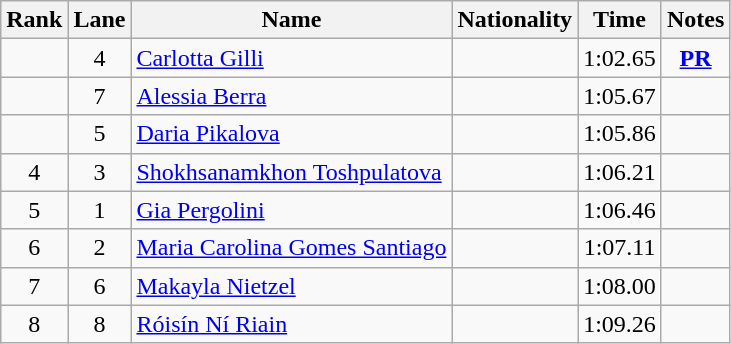<table class="wikitable sortable" style="text-align:center">
<tr>
<th>Rank</th>
<th>Lane</th>
<th>Name</th>
<th>Nationality</th>
<th>Time</th>
<th>Notes</th>
</tr>
<tr>
<td></td>
<td>4</td>
<td align=left><a href='#'>Carlotta Gilli</a></td>
<td align=left></td>
<td>1:02.65</td>
<td><strong><a href='#'>PR</a></strong></td>
</tr>
<tr>
<td></td>
<td>7</td>
<td align=left><a href='#'>Alessia Berra</a></td>
<td align=left></td>
<td>1:05.67</td>
<td></td>
</tr>
<tr>
<td></td>
<td>5</td>
<td align=left><a href='#'>Daria Pikalova</a></td>
<td align=left></td>
<td>1:05.86</td>
<td></td>
</tr>
<tr>
<td>4</td>
<td>3</td>
<td align=left><a href='#'>Shokhsanamkhon Toshpulatova</a></td>
<td align=left></td>
<td>1:06.21</td>
<td></td>
</tr>
<tr>
<td>5</td>
<td>1</td>
<td align=left><a href='#'>Gia Pergolini</a></td>
<td align=left></td>
<td>1:06.46</td>
<td></td>
</tr>
<tr>
<td>6</td>
<td>2</td>
<td align=left><a href='#'>Maria Carolina Gomes Santiago</a></td>
<td align=left></td>
<td>1:07.11</td>
<td></td>
</tr>
<tr>
<td>7</td>
<td>6</td>
<td align=left><a href='#'>Makayla Nietzel</a></td>
<td align=left></td>
<td>1:08.00</td>
<td></td>
</tr>
<tr>
<td>8</td>
<td>8</td>
<td align=left><a href='#'>Róisín Ní Riain</a></td>
<td align=left></td>
<td>1:09.26</td>
<td></td>
</tr>
</table>
